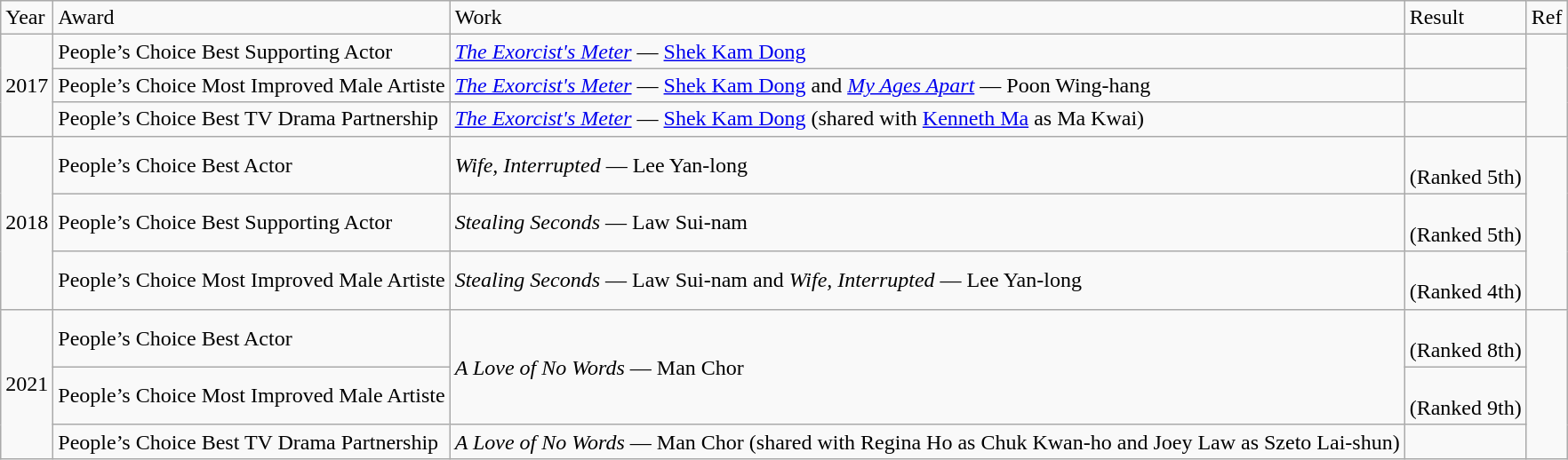<table class="wikitable sortable">
<tr>
<td>Year</td>
<td>Award</td>
<td>Work</td>
<td>Result</td>
<td>Ref</td>
</tr>
<tr>
<td rowspan=3>2017</td>
<td>People’s Choice Best Supporting Actor</td>
<td><em><a href='#'>The Exorcist's Meter</a></em> — <a href='#'>Shek Kam Dong</a></td>
<td></td>
<td rowspan=3></td>
</tr>
<tr>
<td>People’s Choice Most Improved Male Artiste</td>
<td><em><a href='#'>The Exorcist's Meter</a></em> — <a href='#'>Shek Kam Dong</a> and <em><a href='#'>My Ages Apart</a></em> — Poon Wing-hang</td>
<td></td>
</tr>
<tr>
<td>People’s Choice Best TV Drama Partnership</td>
<td><em><a href='#'>The Exorcist's Meter</a></em> — <a href='#'>Shek Kam Dong</a> (shared with <a href='#'>Kenneth Ma</a> as Ma Kwai)</td>
<td></td>
</tr>
<tr>
<td rowspan=3>2018</td>
<td>People’s Choice Best Actor</td>
<td><em>Wife, Interrupted</em> — Lee Yan-long</td>
<td><br>(Ranked 5th)</td>
<td rowspan=3></td>
</tr>
<tr>
<td>People’s Choice Best Supporting Actor</td>
<td><em>Stealing Seconds</em> — Law Sui-nam</td>
<td><br>(Ranked 5th)</td>
</tr>
<tr>
<td>People’s Choice Most Improved Male Artiste</td>
<td><em>Stealing Seconds</em> — Law Sui-nam  and <em>Wife, Interrupted</em> — Lee Yan-long</td>
<td><br>(Ranked 4th)</td>
</tr>
<tr>
<td rowspan=3>2021</td>
<td>People’s Choice Best Actor</td>
<td rowspan=2><em>A Love of No Words</em> — Man Chor</td>
<td><br>(Ranked 8th)</td>
<td rowspan=3></td>
</tr>
<tr>
<td>People’s Choice Most Improved Male Artiste</td>
<td><br>(Ranked 9th)</td>
</tr>
<tr>
<td>People’s Choice Best TV Drama Partnership</td>
<td><em>A Love of No Words</em> — Man Chor (shared with Regina Ho as Chuk Kwan-ho and Joey Law as Szeto Lai-shun)</td>
<td></td>
</tr>
</table>
